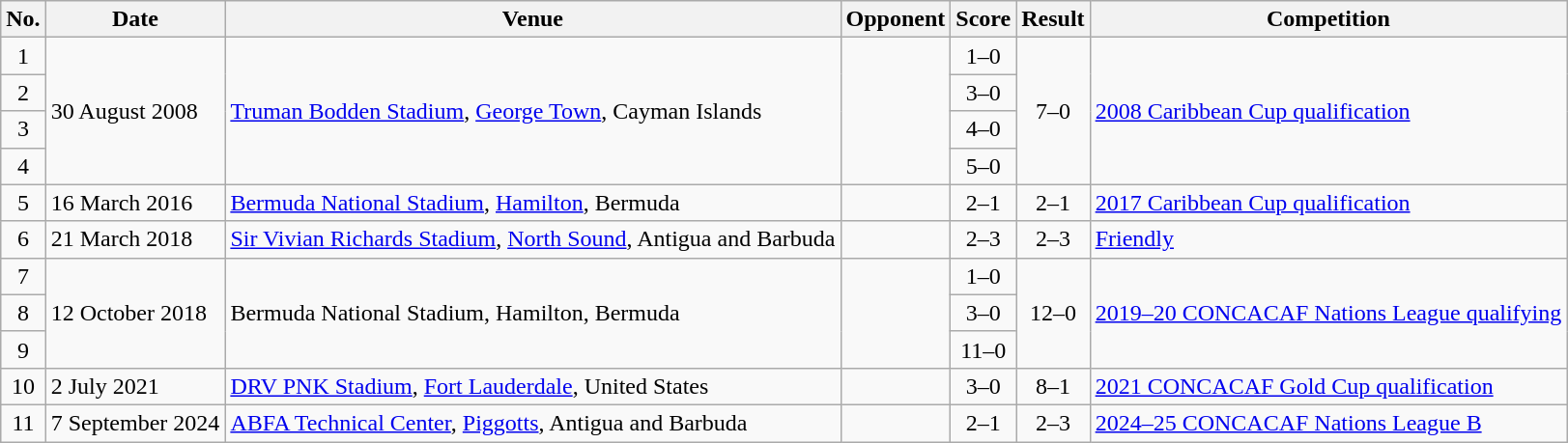<table class="wikitable sortable">
<tr>
<th scope="col">No.</th>
<th scope="col">Date</th>
<th scope="col">Venue</th>
<th scope="col">Opponent</th>
<th scope="col">Score</th>
<th scope="col">Result</th>
<th scope="col">Competition</th>
</tr>
<tr>
<td style="text-align:center">1</td>
<td rowspan="4">30 August 2008</td>
<td rowspan="4"><a href='#'>Truman Bodden Stadium</a>, <a href='#'>George Town</a>, Cayman Islands</td>
<td rowspan="4"></td>
<td style="text-align:center">1–0</td>
<td rowspan=4 style="text-align:center;">7–0</td>
<td rowspan="4"><a href='#'>2008 Caribbean Cup qualification</a></td>
</tr>
<tr>
<td style="text-align:center">2</td>
<td style="text-align:center">3–0</td>
</tr>
<tr>
<td style="text-align:center">3</td>
<td style="text-align:center">4–0</td>
</tr>
<tr>
<td style="text-align:center">4</td>
<td style="text-align:center">5–0</td>
</tr>
<tr>
<td style="text-align:center">5</td>
<td>16 March 2016</td>
<td><a href='#'>Bermuda National Stadium</a>, <a href='#'>Hamilton</a>, Bermuda</td>
<td></td>
<td style="text-align:center">2–1</td>
<td style="text-align:center">2–1</td>
<td><a href='#'>2017 Caribbean Cup qualification</a></td>
</tr>
<tr>
<td style="text-align:center">6</td>
<td>21 March 2018</td>
<td><a href='#'>Sir Vivian Richards Stadium</a>, <a href='#'>North Sound</a>, Antigua and Barbuda</td>
<td></td>
<td style="text-align:center">2–3</td>
<td style="text-align:center">2–3</td>
<td><a href='#'>Friendly</a></td>
</tr>
<tr>
<td style="text-align:center">7</td>
<td rowspan="3">12 October 2018</td>
<td rowspan="3">Bermuda National Stadium, Hamilton, Bermuda</td>
<td rowspan="3"></td>
<td style="text-align:center">1–0</td>
<td rowspan="3" style="text-align:center">12–0</td>
<td rowspan="3"><a href='#'>2019–20 CONCACAF Nations League qualifying</a></td>
</tr>
<tr>
<td style="text-align:center">8</td>
<td style="text-align:center">3–0</td>
</tr>
<tr>
<td style="text-align:center">9</td>
<td style="text-align:center">11–0</td>
</tr>
<tr>
<td style="text-align:center">10</td>
<td>2 July 2021</td>
<td><a href='#'>DRV PNK Stadium</a>, <a href='#'>Fort Lauderdale</a>, United States</td>
<td></td>
<td style="text-align:center">3–0</td>
<td style="text-align:center">8–1</td>
<td><a href='#'>2021 CONCACAF Gold Cup qualification</a></td>
</tr>
<tr>
<td style="text-align:center">11</td>
<td>7 September 2024</td>
<td><a href='#'>ABFA Technical Center</a>, <a href='#'>Piggotts</a>, Antigua and Barbuda</td>
<td></td>
<td style="text-align:center">2–1</td>
<td style="text-align:center">2–3</td>
<td><a href='#'>2024–25 CONCACAF Nations League B</a></td>
</tr>
</table>
